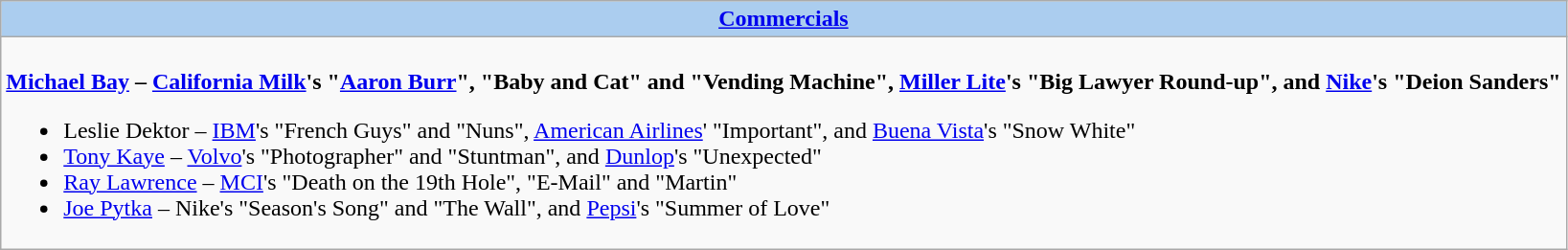<table class=wikitable style="width="100%">
<tr>
<th colspan="2" style="background:#abcdef;"><a href='#'>Commercials</a></th>
</tr>
<tr>
<td colspan="2" style="vertical-align:top;"><br><strong><a href='#'>Michael Bay</a> – <a href='#'>California Milk</a>'s "<a href='#'>Aaron Burr</a>", "Baby and Cat" and "Vending Machine", <a href='#'>Miller Lite</a>'s "Big Lawyer Round-up", and <a href='#'>Nike</a>'s "Deion Sanders"</strong><ul><li>Leslie Dektor – <a href='#'>IBM</a>'s "French Guys" and "Nuns", <a href='#'>American Airlines</a>' "Important", and <a href='#'>Buena Vista</a>'s "Snow White"</li><li><a href='#'>Tony Kaye</a> – <a href='#'>Volvo</a>'s "Photographer" and "Stuntman", and <a href='#'>Dunlop</a>'s "Unexpected"</li><li><a href='#'>Ray Lawrence</a> – <a href='#'>MCI</a>'s "Death on the 19th Hole", "E-Mail" and "Martin"</li><li><a href='#'>Joe Pytka</a> – Nike's "Season's Song" and "The Wall", and <a href='#'>Pepsi</a>'s "Summer of Love"</li></ul></td>
</tr>
</table>
